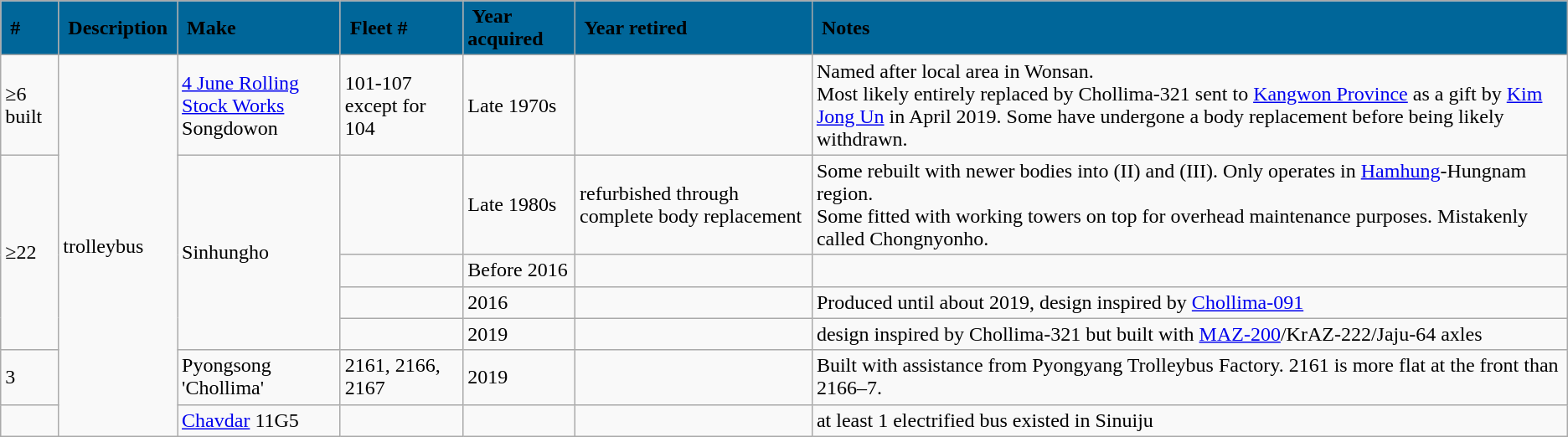<table class="wikitable" style="border-collapse: collapse;">
<tr ---- bgcolor="#006699">
<td><strong><span> #</span></strong></td>
<td><strong><span> Description </span></strong></td>
<td><strong><span> Make</span></strong></td>
<td><strong><span> Fleet #</span></strong></td>
<td><strong><span> Year acquired </span></strong></td>
<td><strong><span> Year retired </span></strong></td>
<td><strong><span> Notes </span></strong></td>
</tr>
<tr>
<td>≥6 built</td>
<td rowspan="7">trolleybus</td>
<td><a href='#'>4 June Rolling Stock Works</a><br>Songdowon</td>
<td>101-107 except for 104</td>
<td>Late 1970s</td>
<td></td>
<td>Named after local area in Wonsan.<br>Most likely entirely replaced by Chollima-321 sent to <a href='#'>Kangwon Province</a> as a gift by <a href='#'>Kim Jong Un</a> in April 2019. Some have undergone a body replacement before being likely withdrawn.</td>
</tr>
<tr>
<td rowspan="4">≥22</td>
<td rowspan="4">Sinhungho</td>
<td></td>
<td>Late 1980s</td>
<td>refurbished through complete body replacement</td>
<td>Some rebuilt with newer bodies into (II) and (III). Only operates in <a href='#'>Hamhung</a>-Hungnam region.<br>Some fitted with working towers on top for overhead maintenance purposes.
Mistakenly called Chongnyonho.</td>
</tr>
<tr>
<td></td>
<td>Before 2016</td>
<td></td>
<td></td>
</tr>
<tr>
<td></td>
<td>2016</td>
<td></td>
<td>Produced until about 2019, design inspired by <a href='#'>Chollima-091</a></td>
</tr>
<tr>
<td></td>
<td>2019</td>
<td></td>
<td>design inspired by Chollima-321 but built with <a href='#'>MAZ-200</a>/KrAZ-222/Jaju-64 axles</td>
</tr>
<tr>
<td>3</td>
<td>Pyongsong 'Chollima'</td>
<td>2161, 2166, 2167</td>
<td>2019</td>
<td></td>
<td>Built with assistance from Pyongyang Trolleybus Factory. 2161 is more flat at the front than 2166–7.</td>
</tr>
<tr>
<td></td>
<td><a href='#'>Chavdar</a> 11G5</td>
<td></td>
<td></td>
<td></td>
<td>at least 1 electrified bus existed in Sinuiju</td>
</tr>
</table>
